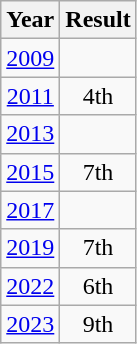<table class="wikitable" style="text-align:center">
<tr>
<th>Year</th>
<th>Result</th>
</tr>
<tr>
<td><a href='#'>2009</a></td>
<td></td>
</tr>
<tr>
<td><a href='#'>2011</a></td>
<td>4th</td>
</tr>
<tr>
<td><a href='#'>2013</a></td>
<td></td>
</tr>
<tr>
<td><a href='#'>2015</a></td>
<td>7th</td>
</tr>
<tr>
<td><a href='#'>2017</a></td>
<td></td>
</tr>
<tr>
<td><a href='#'>2019</a></td>
<td>7th</td>
</tr>
<tr>
<td><a href='#'>2022</a></td>
<td>6th</td>
</tr>
<tr>
<td><a href='#'>2023</a></td>
<td>9th</td>
</tr>
</table>
